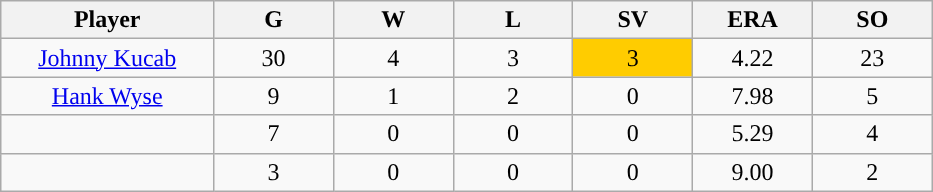<table class="wikitable sortable">
<tr>
<th bgcolor="#DDDDFF" width="16%">Player</th>
<th bgcolor="#DDDDFF" width="9%">G</th>
<th bgcolor="#DDDDFF" width="9%">W</th>
<th bgcolor="#DDDDFF" width="9%">L</th>
<th bgcolor="#DDDDFF" width="9%">SV</th>
<th bgcolor="#DDDDFF" width="9%">ERA</th>
<th bgcolor="#DDDDFF" width="9%">SO</th>
</tr>
<tr align="center">
<td><a href='#'>Johnny Kucab</a></td>
<td>30</td>
<td>4</td>
<td>3</td>
<td style="background:#fc0;">3</td>
<td>4.22</td>
<td>23</td>
</tr>
<tr align="center">
<td><a href='#'>Hank Wyse</a></td>
<td>9</td>
<td>1</td>
<td>2</td>
<td>0</td>
<td>7.98</td>
<td>5</td>
</tr>
<tr align="center">
<td></td>
<td>7</td>
<td>0</td>
<td>0</td>
<td>0</td>
<td>5.29</td>
<td>4</td>
</tr>
<tr align="center">
<td></td>
<td>3</td>
<td>0</td>
<td>0</td>
<td>0</td>
<td>9.00</td>
<td>2</td>
</tr>
</table>
